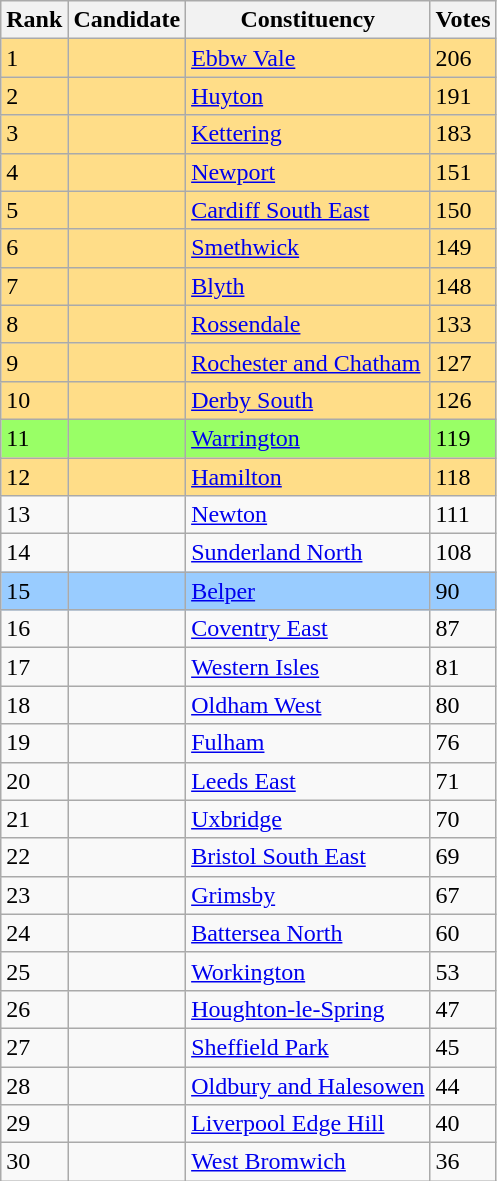<table class="wikitable sortable">
<tr>
<th>Rank<br></th>
<th>Candidate<br></th>
<th>Constituency<br></th>
<th>Votes<br></th>
</tr>
<tr bgcolor=ffdd88>
<td>1</td>
<td></td>
<td><a href='#'>Ebbw Vale</a></td>
<td>206</td>
</tr>
<tr bgcolor=ffdd88>
<td>2</td>
<td></td>
<td><a href='#'>Huyton</a></td>
<td>191</td>
</tr>
<tr bgcolor=ffdd88>
<td>3</td>
<td></td>
<td><a href='#'>Kettering</a></td>
<td>183</td>
</tr>
<tr bgcolor=ffdd88>
<td>4</td>
<td></td>
<td><a href='#'>Newport</a></td>
<td>151</td>
</tr>
<tr bgcolor=ffdd88>
<td>5</td>
<td></td>
<td><a href='#'>Cardiff South East</a></td>
<td>150</td>
</tr>
<tr bgcolor=ffdd88>
<td>6</td>
<td></td>
<td><a href='#'>Smethwick</a></td>
<td>149</td>
</tr>
<tr bgcolor=ffdd88>
<td>7</td>
<td></td>
<td><a href='#'>Blyth</a></td>
<td>148</td>
</tr>
<tr bgcolor=ffdd88>
<td>8</td>
<td></td>
<td><a href='#'>Rossendale</a></td>
<td>133</td>
</tr>
<tr bgcolor=ffdd88>
<td>9</td>
<td></td>
<td><a href='#'>Rochester and Chatham</a></td>
<td>127</td>
</tr>
<tr bgcolor=ffdd88>
<td>10</td>
<td></td>
<td><a href='#'>Derby South</a></td>
<td>126</td>
</tr>
<tr bgcolor=99ff66>
<td>11</td>
<td></td>
<td><a href='#'>Warrington</a></td>
<td>119</td>
</tr>
<tr bgcolor=ffdd88>
<td>12</td>
<td></td>
<td><a href='#'>Hamilton</a></td>
<td>118</td>
</tr>
<tr>
<td>13</td>
<td></td>
<td><a href='#'>Newton</a></td>
<td>111</td>
</tr>
<tr>
<td>14</td>
<td></td>
<td><a href='#'>Sunderland North</a></td>
<td>108</td>
</tr>
<tr bgcolor=99ccff>
<td>15</td>
<td></td>
<td><a href='#'>Belper</a></td>
<td>90</td>
</tr>
<tr>
<td>16</td>
<td></td>
<td><a href='#'>Coventry East</a></td>
<td>87</td>
</tr>
<tr>
<td>17</td>
<td></td>
<td><a href='#'>Western Isles</a></td>
<td>81</td>
</tr>
<tr>
<td>18</td>
<td></td>
<td><a href='#'>Oldham West</a></td>
<td>80</td>
</tr>
<tr>
<td>19</td>
<td></td>
<td><a href='#'>Fulham</a></td>
<td>76</td>
</tr>
<tr>
<td>20</td>
<td></td>
<td><a href='#'>Leeds East</a></td>
<td>71</td>
</tr>
<tr>
<td>21</td>
<td></td>
<td><a href='#'>Uxbridge</a></td>
<td>70</td>
</tr>
<tr>
<td>22</td>
<td></td>
<td><a href='#'>Bristol South East</a></td>
<td>69</td>
</tr>
<tr>
<td>23</td>
<td></td>
<td><a href='#'>Grimsby</a></td>
<td>67</td>
</tr>
<tr>
<td>24</td>
<td></td>
<td><a href='#'>Battersea North</a></td>
<td>60</td>
</tr>
<tr>
<td>25</td>
<td></td>
<td><a href='#'>Workington</a></td>
<td>53</td>
</tr>
<tr>
<td>26</td>
<td></td>
<td><a href='#'>Houghton-le-Spring</a></td>
<td>47</td>
</tr>
<tr>
<td>27</td>
<td></td>
<td><a href='#'>Sheffield Park</a></td>
<td>45</td>
</tr>
<tr>
<td>28</td>
<td></td>
<td><a href='#'>Oldbury and Halesowen</a></td>
<td>44</td>
</tr>
<tr>
<td>29</td>
<td></td>
<td><a href='#'>Liverpool Edge Hill</a></td>
<td>40</td>
</tr>
<tr>
<td>30</td>
<td></td>
<td><a href='#'>West Bromwich</a></td>
<td>36</td>
</tr>
</table>
